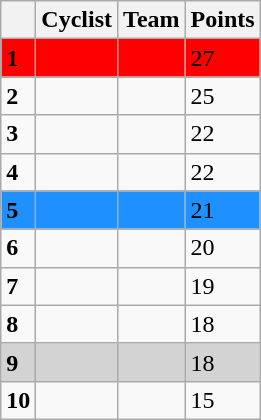<table class="wikitable">
<tr>
<th></th>
<th>Cyclist</th>
<th>Team</th>
<th>Points</th>
</tr>
<tr style="background:red">
<td><strong>1</strong></td>
<td></td>
<td></td>
<td>27</td>
</tr>
<tr>
<td><strong>2</strong></td>
<td></td>
<td></td>
<td>25</td>
</tr>
<tr>
<td><strong>3</strong></td>
<td></td>
<td></td>
<td>22</td>
</tr>
<tr>
<td><strong>4</strong></td>
<td></td>
<td></td>
<td>22</td>
</tr>
<tr style="background:dodgerblue">
<td><strong>5</strong></td>
<td></td>
<td></td>
<td>21</td>
</tr>
<tr>
<td><strong>6</strong></td>
<td></td>
<td></td>
<td>20</td>
</tr>
<tr>
<td><strong>7</strong></td>
<td></td>
<td></td>
<td>19</td>
</tr>
<tr>
<td><strong>8</strong></td>
<td></td>
<td></td>
<td>18</td>
</tr>
<tr style="background:lightgrey">
<td><strong>9</strong></td>
<td></td>
<td></td>
<td>18</td>
</tr>
<tr>
<td><strong>10</strong></td>
<td></td>
<td></td>
<td>15</td>
</tr>
</table>
